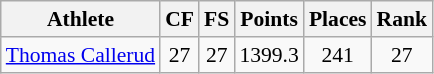<table class="wikitable" border="1" style="font-size:90%">
<tr>
<th>Athlete</th>
<th>CF</th>
<th>FS</th>
<th>Points</th>
<th>Places</th>
<th>Rank</th>
</tr>
<tr align=center>
<td align=left><a href='#'>Thomas Callerud</a></td>
<td>27</td>
<td>27</td>
<td>1399.3</td>
<td>241</td>
<td>27</td>
</tr>
</table>
